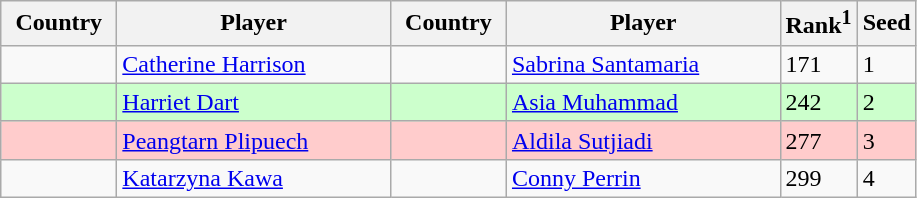<table class="sortable wikitable">
<tr>
<th width="70">Country</th>
<th width="175">Player</th>
<th width="70">Country</th>
<th width="175">Player</th>
<th>Rank<sup>1</sup></th>
<th>Seed</th>
</tr>
<tr>
<td></td>
<td><a href='#'>Catherine Harrison</a></td>
<td></td>
<td><a href='#'>Sabrina Santamaria</a></td>
<td>171</td>
<td>1</td>
</tr>
<tr style="background:#cfc;">
<td></td>
<td><a href='#'>Harriet Dart</a></td>
<td></td>
<td><a href='#'>Asia Muhammad</a></td>
<td>242</td>
<td>2</td>
</tr>
<tr style="background:#fcc;">
<td></td>
<td><a href='#'>Peangtarn Plipuech</a></td>
<td></td>
<td><a href='#'>Aldila Sutjiadi</a></td>
<td>277</td>
<td>3</td>
</tr>
<tr>
<td></td>
<td><a href='#'>Katarzyna Kawa</a></td>
<td></td>
<td><a href='#'>Conny Perrin</a></td>
<td>299</td>
<td>4</td>
</tr>
</table>
